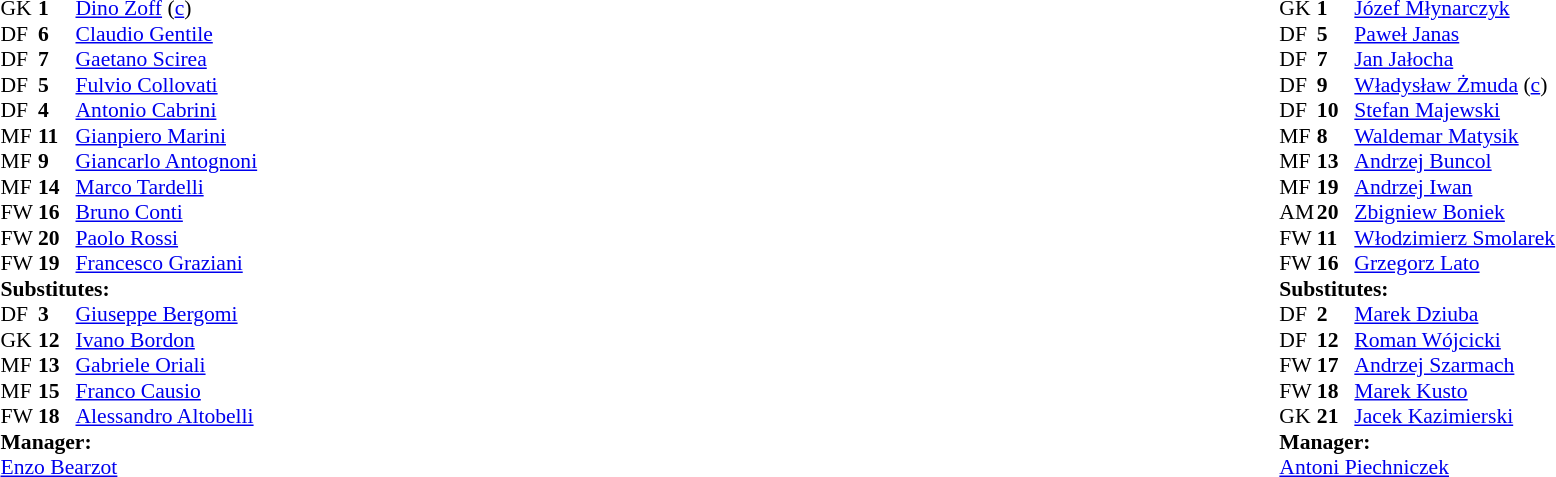<table width="100%">
<tr>
<td valign="top" width="50%"><br><table style="font-size: 90%" cellspacing="0" cellpadding="0">
<tr>
<th width="25"></th>
<th width="25"></th>
</tr>
<tr>
<td>GK</td>
<td><strong>1</strong></td>
<td><a href='#'>Dino Zoff</a> (<a href='#'>c</a>)</td>
</tr>
<tr>
<td>DF</td>
<td><strong>6</strong></td>
<td><a href='#'>Claudio Gentile</a></td>
</tr>
<tr>
<td>DF</td>
<td><strong>7</strong></td>
<td><a href='#'>Gaetano Scirea</a></td>
<td></td>
</tr>
<tr>
<td>DF</td>
<td><strong>5</strong></td>
<td><a href='#'>Fulvio Collovati</a></td>
</tr>
<tr>
<td>DF</td>
<td><strong>4</strong></td>
<td><a href='#'>Antonio Cabrini</a></td>
</tr>
<tr>
<td>MF</td>
<td><strong>11</strong></td>
<td><a href='#'>Gianpiero Marini</a></td>
<td></td>
</tr>
<tr>
<td>MF</td>
<td><strong>9</strong></td>
<td><a href='#'>Giancarlo Antognoni</a></td>
</tr>
<tr>
<td>MF</td>
<td><strong>14</strong></td>
<td><a href='#'>Marco Tardelli</a></td>
</tr>
<tr>
<td>FW</td>
<td><strong>16</strong></td>
<td><a href='#'>Bruno Conti</a></td>
</tr>
<tr>
<td>FW</td>
<td><strong>20</strong></td>
<td><a href='#'>Paolo Rossi</a></td>
</tr>
<tr>
<td>FW</td>
<td><strong>19</strong></td>
<td><a href='#'>Francesco Graziani</a></td>
</tr>
<tr>
<td colspan=3><strong>Substitutes:</strong></td>
</tr>
<tr>
<td>DF</td>
<td><strong>3</strong></td>
<td><a href='#'>Giuseppe Bergomi</a></td>
</tr>
<tr>
<td>GK</td>
<td><strong>12</strong></td>
<td><a href='#'>Ivano Bordon</a></td>
</tr>
<tr>
<td>MF</td>
<td><strong>13</strong></td>
<td><a href='#'>Gabriele Oriali</a></td>
</tr>
<tr>
<td>MF</td>
<td><strong>15</strong></td>
<td><a href='#'>Franco Causio</a></td>
</tr>
<tr>
<td>FW</td>
<td><strong>18</strong></td>
<td><a href='#'>Alessandro Altobelli</a></td>
</tr>
<tr>
<td colspan=3><strong>Manager:</strong></td>
</tr>
<tr>
<td colspan=3><a href='#'>Enzo Bearzot</a></td>
</tr>
</table>
</td>
<td valign="top" width="50%"><br><table style="font-size: 90%" cellspacing="0" cellpadding="0" align="center">
<tr>
<th width=25></th>
<th width=25></th>
</tr>
<tr>
<td>GK</td>
<td><strong>1</strong></td>
<td><a href='#'>Józef Młynarczyk</a></td>
</tr>
<tr>
<td>DF</td>
<td><strong>5</strong></td>
<td><a href='#'>Paweł Janas</a></td>
</tr>
<tr>
<td>DF</td>
<td><strong>7</strong></td>
<td><a href='#'>Jan Jałocha</a></td>
</tr>
<tr>
<td>DF</td>
<td><strong>9</strong></td>
<td><a href='#'>Władysław Żmuda</a> (<a href='#'>c</a>)</td>
</tr>
<tr>
<td>DF</td>
<td><strong>10</strong></td>
<td><a href='#'>Stefan Majewski</a></td>
</tr>
<tr>
<td>MF</td>
<td><strong>8</strong></td>
<td><a href='#'>Waldemar Matysik</a></td>
</tr>
<tr>
<td>MF</td>
<td><strong>13</strong></td>
<td><a href='#'>Andrzej Buncol</a></td>
</tr>
<tr>
<td>MF</td>
<td><strong>19</strong></td>
<td><a href='#'>Andrzej Iwan</a></td>
<td></td>
<td></td>
</tr>
<tr>
<td>AM</td>
<td><strong>20</strong></td>
<td><a href='#'>Zbigniew Boniek</a></td>
<td></td>
</tr>
<tr>
<td>FW</td>
<td><strong>11</strong></td>
<td><a href='#'>Włodzimierz Smolarek</a></td>
</tr>
<tr>
<td>FW</td>
<td><strong>16</strong></td>
<td><a href='#'>Grzegorz Lato</a></td>
</tr>
<tr>
<td colspan=3><strong>Substitutes:</strong></td>
</tr>
<tr>
<td>DF</td>
<td><strong>2</strong></td>
<td><a href='#'>Marek Dziuba</a></td>
</tr>
<tr>
<td>DF</td>
<td><strong>12</strong></td>
<td><a href='#'>Roman Wójcicki</a></td>
</tr>
<tr>
<td>FW</td>
<td><strong>17</strong></td>
<td><a href='#'>Andrzej Szarmach</a></td>
</tr>
<tr>
<td>FW</td>
<td><strong>18</strong></td>
<td><a href='#'>Marek Kusto</a></td>
<td></td>
<td></td>
</tr>
<tr>
<td>GK</td>
<td><strong>21</strong></td>
<td><a href='#'>Jacek Kazimierski</a></td>
</tr>
<tr>
<td colspan=3><strong>Manager:</strong></td>
</tr>
<tr>
<td colspan=3><a href='#'>Antoni Piechniczek</a></td>
</tr>
</table>
</td>
</tr>
</table>
